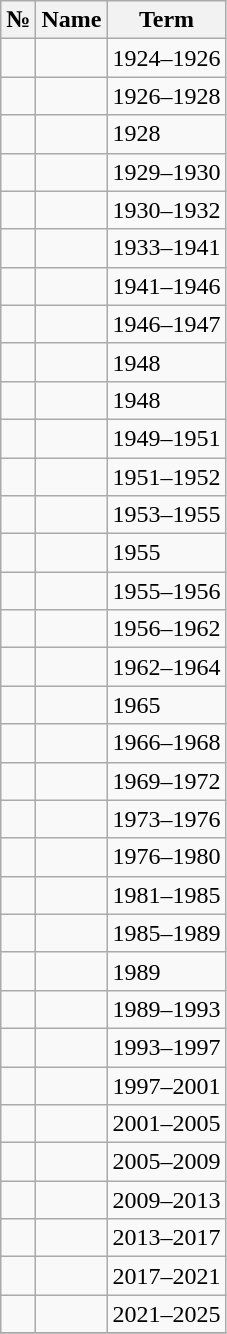<table class="wikitable sortable"  text-align:center;">
<tr>
<th>№</th>
<th>Name</th>
<th>Term</th>
</tr>
<tr>
<td></td>
<td></td>
<td>1924–1926</td>
</tr>
<tr>
<td></td>
<td></td>
<td>1926–1928</td>
</tr>
<tr>
<td></td>
<td></td>
<td>1928</td>
</tr>
<tr>
<td></td>
<td></td>
<td>1929–1930</td>
</tr>
<tr>
<td></td>
<td></td>
<td>1930–1932</td>
</tr>
<tr>
<td></td>
<td></td>
<td>1933–1941</td>
</tr>
<tr>
<td></td>
<td></td>
<td>1941–1946</td>
</tr>
<tr>
<td></td>
<td></td>
<td>1946–1947</td>
</tr>
<tr>
<td></td>
<td></td>
<td>1948</td>
</tr>
<tr>
<td></td>
<td></td>
<td>1948</td>
</tr>
<tr>
<td></td>
<td></td>
<td>1949–1951</td>
</tr>
<tr>
<td></td>
<td></td>
<td>1951–1952</td>
</tr>
<tr>
<td></td>
<td></td>
<td>1953–1955</td>
</tr>
<tr>
<td></td>
<td></td>
<td>1955</td>
</tr>
<tr>
<td></td>
<td></td>
<td>1955–1956</td>
</tr>
<tr>
<td></td>
<td></td>
<td>1956–1962</td>
</tr>
<tr>
<td></td>
<td></td>
<td>1962–1964</td>
</tr>
<tr>
<td></td>
<td></td>
<td>1965</td>
</tr>
<tr>
<td></td>
<td></td>
<td>1966–1968</td>
</tr>
<tr>
<td></td>
<td></td>
<td>1969–1972</td>
</tr>
<tr>
<td></td>
<td></td>
<td>1973–1976</td>
</tr>
<tr>
<td></td>
<td></td>
<td>1976–1980</td>
</tr>
<tr>
<td></td>
<td></td>
<td>1981–1985</td>
</tr>
<tr>
<td></td>
<td></td>
<td>1985–1989</td>
</tr>
<tr>
<td></td>
<td></td>
<td>1989</td>
</tr>
<tr>
<td></td>
<td></td>
<td>1989–1993</td>
</tr>
<tr>
<td></td>
<td></td>
<td>1993–1997</td>
</tr>
<tr>
<td></td>
<td></td>
<td>1997–2001</td>
</tr>
<tr>
<td></td>
<td></td>
<td>2001–2005</td>
</tr>
<tr>
<td></td>
<td></td>
<td>2005–2009</td>
</tr>
<tr>
<td></td>
<td></td>
<td>2009–2013</td>
</tr>
<tr>
<td></td>
<td></td>
<td>2013–2017</td>
</tr>
<tr>
<td></td>
<td></td>
<td>2017–2021</td>
</tr>
<tr>
<td></td>
<td></td>
<td>2021–2025</td>
</tr>
<tr>
</tr>
</table>
